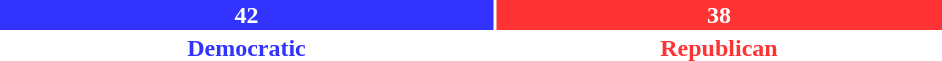<table style="width:50%">
<tr>
<td colspan="2" scope="row" style="text-align:center"></td>
</tr>
<tr>
<td scope="row" style="background:#33F; width:52.5%; text-align:center; color:white"><strong>42</strong></td>
<td style="background:#F33; width:47.5%; text-align:center; color:white"><strong>38</strong></td>
</tr>
<tr>
<td scope="row" style="text-align:center; color:#33F"><strong>Democratic</strong></td>
<td style="text-align:center; color:#F33"><strong>Republican</strong></td>
</tr>
</table>
